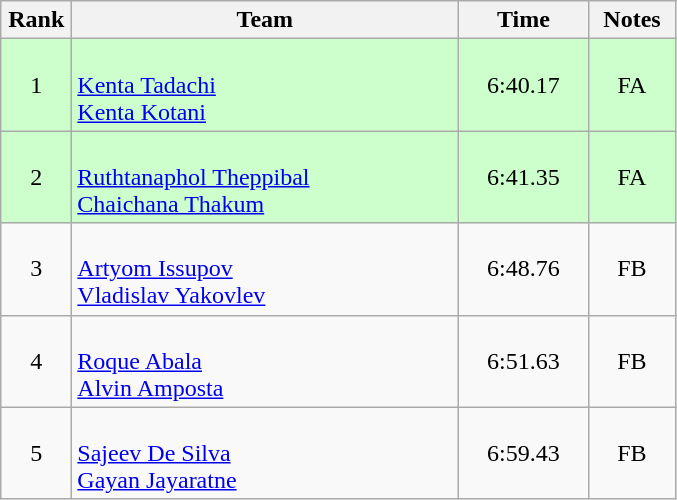<table class=wikitable style="text-align:center">
<tr>
<th width=40>Rank</th>
<th width=250>Team</th>
<th width=80>Time</th>
<th width=50>Notes</th>
</tr>
<tr bgcolor="ccffcc">
<td>1</td>
<td align=left><br><a href='#'>Kenta Tadachi</a><br><a href='#'>Kenta Kotani</a></td>
<td>6:40.17</td>
<td>FA</td>
</tr>
<tr bgcolor="ccffcc">
<td>2</td>
<td align=left><br><a href='#'>Ruthtanaphol Theppibal</a><br><a href='#'>Chaichana Thakum</a></td>
<td>6:41.35</td>
<td>FA</td>
</tr>
<tr>
<td>3</td>
<td align=left><br><a href='#'>Artyom Issupov</a><br><a href='#'>Vladislav Yakovlev</a></td>
<td>6:48.76</td>
<td>FB</td>
</tr>
<tr>
<td>4</td>
<td align=left><br><a href='#'>Roque Abala</a><br><a href='#'>Alvin Amposta</a></td>
<td>6:51.63</td>
<td>FB</td>
</tr>
<tr>
<td>5</td>
<td align=left><br><a href='#'>Sajeev De Silva</a><br><a href='#'>Gayan Jayaratne</a></td>
<td>6:59.43</td>
<td>FB</td>
</tr>
</table>
